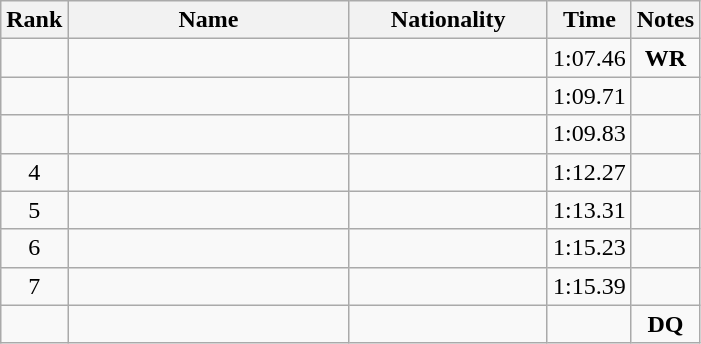<table class="wikitable sortable" style="text-align:center">
<tr>
<th>Rank</th>
<th style="width:180px">Name</th>
<th style="width:125px">Nationality</th>
<th>Time</th>
<th>Notes</th>
</tr>
<tr>
<td></td>
<td style="text-align:left;"></td>
<td style="text-align:left;"></td>
<td>1:07.46</td>
<td><strong>WR</strong></td>
</tr>
<tr>
<td></td>
<td style="text-align:left;"></td>
<td style="text-align:left;"></td>
<td>1:09.71</td>
<td></td>
</tr>
<tr>
<td></td>
<td style="text-align:left;"></td>
<td style="text-align:left;"></td>
<td>1:09.83</td>
<td></td>
</tr>
<tr>
<td>4</td>
<td style="text-align:left;"></td>
<td style="text-align:left;"></td>
<td>1:12.27</td>
<td></td>
</tr>
<tr>
<td>5</td>
<td style="text-align:left;"></td>
<td style="text-align:left;"></td>
<td>1:13.31</td>
<td></td>
</tr>
<tr>
<td>6</td>
<td style="text-align:left;"></td>
<td style="text-align:left;"></td>
<td>1:15.23</td>
<td></td>
</tr>
<tr>
<td>7</td>
<td style="text-align:left;"></td>
<td style="text-align:left;"></td>
<td>1:15.39</td>
<td></td>
</tr>
<tr>
<td></td>
<td style="text-align:left;"></td>
<td style="text-align:left;"></td>
<td></td>
<td><strong>DQ</strong></td>
</tr>
</table>
